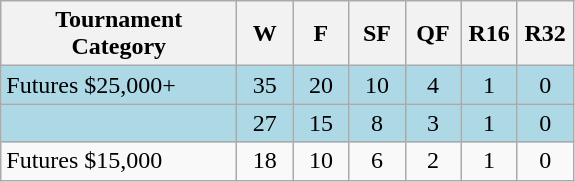<table class="wikitable" style=text-align:center;>
<tr>
<th width=150>Tournament Category</th>
<th width=30>W</th>
<th width=30>F</th>
<th width=30>SF</th>
<th width=30>QF</th>
<th width=30>R16</th>
<th width=30>R32</th>
</tr>
<tr style="text-align:center; background:lightblue;">
<td align=left>Futures $25,000+</td>
<td>35</td>
<td>20</td>
<td>10</td>
<td>4</td>
<td>1</td>
<td>0</td>
</tr>
<tr style="text-align:center; background:lightblue;">
<td align=left></td>
<td>27</td>
<td>15</td>
<td>8</td>
<td>3</td>
<td>1</td>
<td>0</td>
</tr>
<tr>
<td align=left>Futures $15,000</td>
<td>18</td>
<td>10</td>
<td>6</td>
<td>2</td>
<td>1</td>
<td>0</td>
</tr>
</table>
